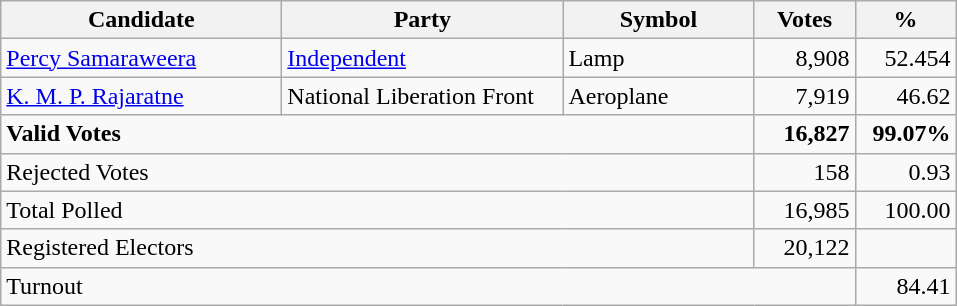<table class="wikitable" border="1" style="text-align:right;">
<tr>
<th align=left width="180">Candidate</th>
<th align=left width="180">Party</th>
<th align=left width="120">Symbol</th>
<th align=left width="60">Votes</th>
<th align=left width="60">%</th>
</tr>
<tr>
<td align=left><a href='#'>Percy Samaraweera</a></td>
<td align=left><a href='#'>Independent</a></td>
<td align=left>Lamp</td>
<td>8,908</td>
<td>52.454</td>
</tr>
<tr>
<td align=left><a href='#'>K. M. P. Rajaratne</a></td>
<td align=left>National Liberation Front</td>
<td align=left>Aeroplane</td>
<td>7,919</td>
<td>46.62</td>
</tr>
<tr>
<td align=left colspan=3><strong>Valid Votes</strong></td>
<td><strong>16,827</strong></td>
<td><strong>99.07%</strong></td>
</tr>
<tr>
<td align=left colspan=3>Rejected Votes</td>
<td>158</td>
<td>0.93</td>
</tr>
<tr>
<td align=left colspan=3>Total Polled</td>
<td>16,985</td>
<td>100.00</td>
</tr>
<tr>
<td align=left colspan=3>Registered Electors</td>
<td>20,122</td>
<td></td>
</tr>
<tr>
<td align=left colspan=4>Turnout</td>
<td>84.41</td>
</tr>
</table>
